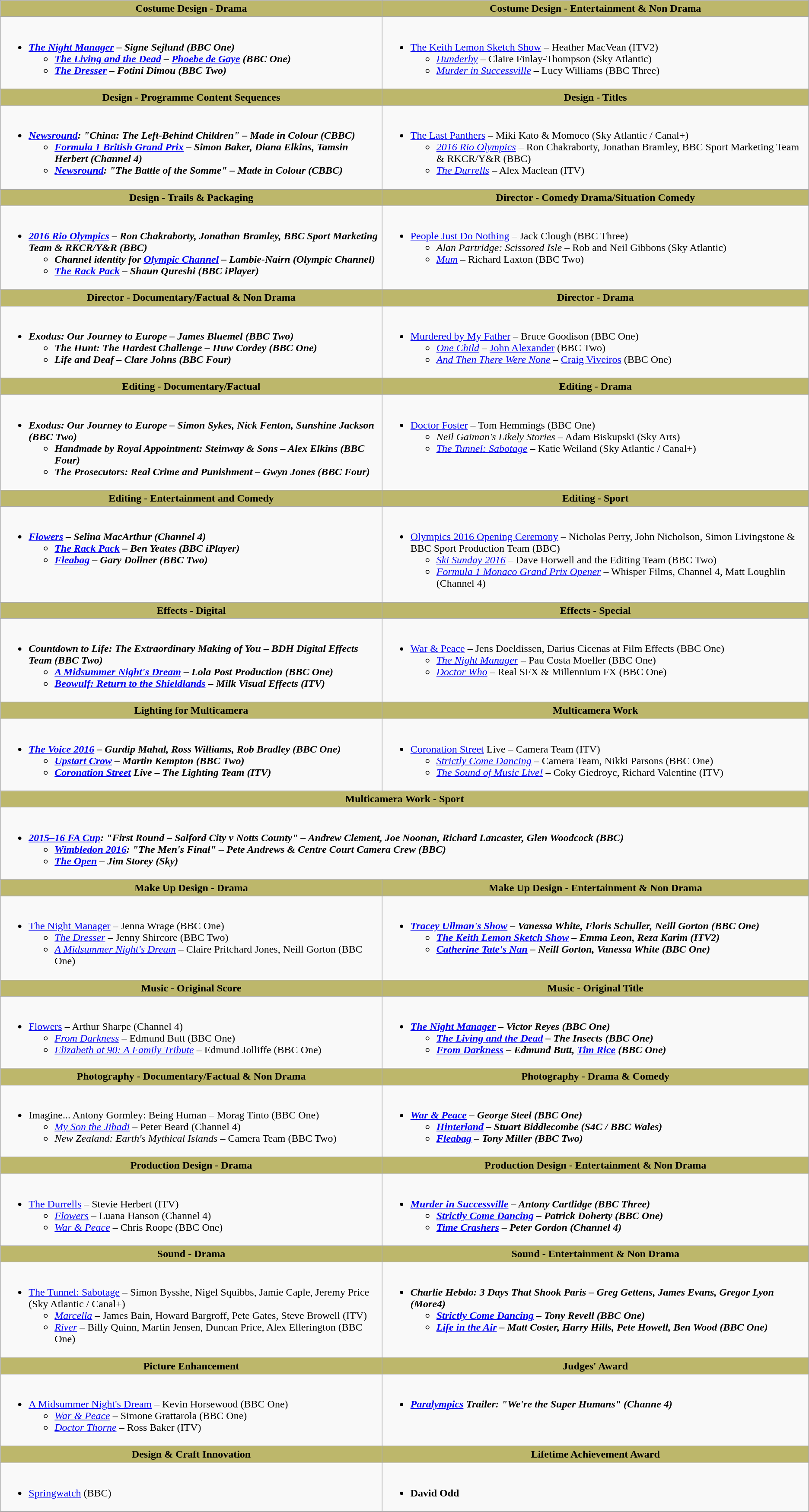<table class=wikitable>
<tr>
<th style="background:#BDB76B;" width:50%">Costume Design - Drama</th>
<th style="background:#BDB76B;" width:50%">Costume Design - Entertainment & Non Drama</th>
</tr>
<tr>
<td valign="top"><br><ul><li><strong><em><a href='#'>The Night Manager</a><em> – Signe Sejlund (BBC One)<strong><ul><li></em><a href='#'>The Living and the Dead</a><em> – <a href='#'>Phoebe de Gaye</a> (BBC One)</li><li></em><a href='#'>The Dresser</a><em> – Fotini Dimou (BBC Two)</li></ul></li></ul></td>
<td valign="top"><br><ul><li></em></strong><a href='#'>The Keith Lemon Sketch Show</a></em> – Heather MacVean (ITV2)</strong><ul><li><em><a href='#'>Hunderby</a></em> – Claire Finlay-Thompson (Sky Atlantic)</li><li><em><a href='#'>Murder in Successville</a></em> – Lucy Williams (BBC Three)</li></ul></li></ul></td>
</tr>
<tr>
<th style="background:#BDB76B;" width:50%">Design - Programme Content Sequences</th>
<th style="background:#BDB76B;" width:50%">Design - Titles</th>
</tr>
<tr>
<td valign="top"><br><ul><li><strong><em><a href='#'>Newsround</a><em>: "China: The Left-Behind Children" – Made in Colour (CBBC)<strong><ul><li></em><a href='#'>Formula 1 British Grand Prix</a><em> – Simon Baker, Diana Elkins, Tamsin Herbert (Channel 4)</li><li></em><a href='#'>Newsround</a><em>: "The Battle of the Somme" – Made in Colour (CBBC)</li></ul></li></ul></td>
<td valign="top"><br><ul><li></em></strong><a href='#'>The Last Panthers</a></em> – Miki Kato & Momoco (Sky Atlantic / Canal+)</strong><ul><li><em><a href='#'>2016 Rio Olympics</a></em> – Ron Chakraborty, Jonathan Bramley, BBC Sport Marketing Team & RKCR/Y&R (BBC)</li><li><em><a href='#'>The Durrells</a></em> – Alex Maclean (ITV)</li></ul></li></ul></td>
</tr>
<tr>
<th style="background:#BDB76B;" width:50%">Design - Trails & Packaging</th>
<th style="background:#BDB76B;" width:50%">Director - Comedy Drama/Situation Comedy</th>
</tr>
<tr>
<td valign="top"><br><ul><li><strong><em><a href='#'>2016 Rio Olympics</a><em> – Ron Chakraborty, Jonathan Bramley, BBC Sport Marketing Team & RKCR/Y&R (BBC)<strong><ul><li>Channel identity for <a href='#'>Olympic Channel</a> – Lambie-Nairn (Olympic Channel)</li><li></em><a href='#'>The Rack Pack</a><em> – Shaun Qureshi (BBC iPlayer)</li></ul></li></ul></td>
<td valign="top"><br><ul><li></em></strong><a href='#'>People Just Do Nothing</a></em> – Jack Clough (BBC Three)</strong><ul><li><em>Alan Partridge: Scissored Isle</em> – Rob and Neil Gibbons (Sky Atlantic)</li><li><em><a href='#'>Mum</a></em> – Richard Laxton (BBC Two)</li></ul></li></ul></td>
</tr>
<tr>
<th style="background:#BDB76B;" width:50%">Director - Documentary/Factual & Non Drama</th>
<th style="background:#BDB76B;" width:50%">Director - Drama</th>
</tr>
<tr>
<td valign="top"><br><ul><li><strong><em>Exodus: Our Journey to Europe<em> – James Bluemel (BBC Two)<strong><ul><li></em>The Hunt: The Hardest Challenge<em> – Huw Cordey (BBC One)</li><li></em>Life and Deaf<em> – Clare Johns (BBC Four)</li></ul></li></ul></td>
<td valign="top"><br><ul><li></em></strong><a href='#'>Murdered by My Father</a></em> – Bruce Goodison (BBC One)</strong><ul><li><em><a href='#'>One Child</a></em> – <a href='#'>John Alexander</a> (BBC Two)</li><li><em><a href='#'>And Then There Were None</a></em> – <a href='#'>Craig Viveiros</a> (BBC One)</li></ul></li></ul></td>
</tr>
<tr>
<th style="background:#BDB76B;" width:50%">Editing - Documentary/Factual</th>
<th style="background:#BDB76B;" width:50%">Editing - Drama</th>
</tr>
<tr>
<td valign="top"><br><ul><li><strong><em>Exodus: Our Journey to Europe<em> – Simon Sykes, Nick Fenton, Sunshine Jackson (BBC Two)<strong><ul><li></em>Handmade by Royal Appointment: Steinway & Sons<em> – Alex Elkins (BBC Four)</li><li></em>The Prosecutors: Real Crime and Punishment<em> – Gwyn Jones (BBC Four)</li></ul></li></ul></td>
<td valign="top"><br><ul><li></em></strong><a href='#'>Doctor Foster</a></em> – Tom Hemmings (BBC One)</strong><ul><li><em>Neil Gaiman's Likely Stories</em> – Adam Biskupski (Sky Arts)</li><li><em><a href='#'>The Tunnel: Sabotage</a></em> – Katie Weiland (Sky Atlantic / Canal+)</li></ul></li></ul></td>
</tr>
<tr>
<th style="background:#BDB76B;" width:50%">Editing - Entertainment and Comedy</th>
<th style="background:#BDB76B;" width:50%">Editing - Sport</th>
</tr>
<tr>
<td valign="top"><br><ul><li><strong><em><a href='#'>Flowers</a><em> – Selina MacArthur (Channel 4)<strong><ul><li></em><a href='#'>The Rack Pack</a><em> – Ben Yeates (BBC iPlayer)</li><li></em><a href='#'>Fleabag</a><em> – Gary Dollner (BBC Two)</li></ul></li></ul></td>
<td valign="top"><br><ul><li></em></strong><a href='#'>Olympics 2016 Opening Ceremony</a></em> – Nicholas Perry, John Nicholson, Simon Livingstone & BBC Sport Production Team (BBC)</strong><ul><li><em><a href='#'>Ski Sunday 2016</a></em> – Dave Horwell and the Editing Team (BBC Two)</li><li><em><a href='#'>Formula 1 Monaco Grand Prix Opener</a></em> – Whisper Films, Channel 4, Matt Loughlin (Channel 4)</li></ul></li></ul></td>
</tr>
<tr>
<th style="background:#BDB76B;" width:50%">Effects - Digital</th>
<th style="background:#BDB76B;" width:50%">Effects - Special</th>
</tr>
<tr>
<td valign="top"><br><ul><li><strong><em>Countdown to Life: The Extraordinary Making of You<em> – BDH Digital Effects Team (BBC Two)<strong><ul><li></em><a href='#'>A Midsummer Night's Dream</a><em> – Lola Post Production (BBC One)</li><li></em><a href='#'>Beowulf: Return to the Shieldlands</a><em> – Milk Visual Effects (ITV)</li></ul></li></ul></td>
<td valign="top"><br><ul><li></em></strong><a href='#'>War & Peace</a></em> – Jens Doeldissen, Darius Cicenas at Film Effects (BBC One)</strong><ul><li><em><a href='#'>The Night Manager</a></em> – Pau Costa Moeller (BBC One)</li><li><em><a href='#'>Doctor Who</a></em> – Real SFX & Millennium FX (BBC One)</li></ul></li></ul></td>
</tr>
<tr>
<th style="background:#BDB76B;" width:50%">Lighting for Multicamera</th>
<th style="background:#BDB76B;" width:50%">Multicamera Work</th>
</tr>
<tr>
<td valign="top"><br><ul><li><strong><em><a href='#'>The Voice 2016</a><em> – Gurdip Mahal, Ross Williams, Rob Bradley (BBC One)<strong><ul><li></em><a href='#'>Upstart Crow</a><em> – Martin Kempton (BBC Two)</li><li></em><a href='#'>Coronation Street</a> Live<em> – The Lighting Team (ITV)</li></ul></li></ul></td>
<td valign="top"><br><ul><li></em></strong><a href='#'>Coronation Street</a> Live</em> – Camera Team (ITV)</strong><ul><li><em><a href='#'>Strictly Come Dancing</a></em> – Camera Team, Nikki Parsons (BBC One)</li><li><em><a href='#'>The Sound of Music Live!</a></em> – Coky Giedroyc, Richard Valentine (ITV)</li></ul></li></ul></td>
</tr>
<tr>
<th colspan="2" style="background:#BDB76B;" width:50%">Multicamera Work - Sport</th>
</tr>
<tr>
<td colspan="2" valign="top"><br><ul><li><strong><em><a href='#'>2015–16 FA Cup</a><em>: "First Round – Salford City v Notts County" – Andrew Clement, Joe Noonan, Richard Lancaster, Glen Woodcock (BBC)<strong><ul><li></em><a href='#'>Wimbledon 2016</a><em>: "The Men's Final" – Pete Andrews & Centre Court Camera Crew (BBC)</li><li></em><a href='#'>The Open</a><em> – Jim Storey (Sky)</li></ul></li></ul></td>
</tr>
<tr>
<th style="background:#BDB76B;" width:50%">Make Up Design - Drama</th>
<th style="background:#BDB76B;" width:50%">Make Up Design - Entertainment & Non Drama</th>
</tr>
<tr>
<td valign="top"><br><ul><li></em></strong><a href='#'>The Night Manager</a></em> – Jenna Wrage (BBC One)</strong><ul><li><em><a href='#'>The Dresser</a></em> – Jenny Shircore (BBC Two)</li><li><em><a href='#'>A Midsummer Night's Dream</a></em> – Claire Pritchard Jones, Neill Gorton (BBC One)</li></ul></li></ul></td>
<td valign="top"><br><ul><li><strong><em><a href='#'>Tracey Ullman's Show</a><em> – Vanessa White, Floris Schuller, Neill Gorton (BBC One)<strong><ul><li></em><a href='#'>The Keith Lemon Sketch Show</a><em> – Emma Leon, Reza Karim (ITV2)</li><li></em><a href='#'>Catherine Tate's Nan</a><em> – Neill Gorton, Vanessa White (BBC One)</li></ul></li></ul></td>
</tr>
<tr>
<th style="background:#BDB76B;" width:50%">Music - Original Score</th>
<th style="background:#BDB76B;" width:50%">Music - Original Title</th>
</tr>
<tr>
<td valign="top"><br><ul><li></em></strong><a href='#'>Flowers</a></em> – Arthur Sharpe (Channel 4)</strong><ul><li><em><a href='#'>From Darkness</a></em> – Edmund Butt (BBC One)</li><li><em><a href='#'>Elizabeth at 90: A Family Tribute</a></em> – Edmund Jolliffe (BBC One)</li></ul></li></ul></td>
<td valign="top"><br><ul><li><strong><em><a href='#'>The Night Manager</a><em> – Victor Reyes (BBC One)<strong><ul><li></em><a href='#'>The Living and the Dead</a><em> – The Insects (BBC One)</li><li></em><a href='#'>From Darkness</a><em> – Edmund Butt, <a href='#'>Tim Rice</a> (BBC One)</li></ul></li></ul></td>
</tr>
<tr>
<th style="background:#BDB76B;" width:50%">Photography - Documentary/Factual & Non Drama</th>
<th style="background:#BDB76B;" width:50%">Photography - Drama & Comedy</th>
</tr>
<tr>
<td valign="top"><br><ul><li></em></strong>Imagine... Antony Gormley: Being Human</em> – Morag Tinto (BBC One)</strong><ul><li><em><a href='#'>My Son the Jihadi</a></em> – Peter Beard (Channel 4)</li><li><em>New Zealand: Earth's Mythical Islands</em> – Camera Team (BBC Two)</li></ul></li></ul></td>
<td valign="top"><br><ul><li><strong><em><a href='#'>War & Peace</a><em> – George Steel (BBC One)<strong><ul><li></em><a href='#'>Hinterland</a><em> – Stuart Biddlecombe (S4C / BBC Wales)</li><li></em><a href='#'>Fleabag</a><em> – Tony Miller (BBC Two)</li></ul></li></ul></td>
</tr>
<tr>
<th style="background:#BDB76B;" width:50%">Production Design - Drama</th>
<th style="background:#BDB76B;" width:50%">Production Design - Entertainment & Non Drama</th>
</tr>
<tr>
<td valign="top"><br><ul><li></em></strong><a href='#'>The Durrells</a></em> – Stevie Herbert (ITV)</strong><ul><li><em><a href='#'>Flowers</a></em> – Luana Hanson (Channel 4)</li><li><em><a href='#'>War & Peace</a></em> – Chris Roope (BBC One)</li></ul></li></ul></td>
<td valign="top"><br><ul><li><strong><em><a href='#'>Murder in Successville</a><em> – Antony Cartlidge (BBC Three)<strong><ul><li></em><a href='#'>Strictly Come Dancing</a><em> – Patrick Doherty (BBC One)</li><li></em><a href='#'>Time Crashers</a><em> – Peter Gordon (Channel 4)</li></ul></li></ul></td>
</tr>
<tr>
<th style="background:#BDB76B;" width:50%">Sound - Drama</th>
<th style="background:#BDB76B;" width:50%">Sound - Entertainment & Non Drama</th>
</tr>
<tr>
<td valign="top"><br><ul><li></em></strong><a href='#'>The Tunnel: Sabotage</a></em> – Simon Bysshe, Nigel Squibbs, Jamie Caple, Jeremy Price (Sky Atlantic / Canal+)</strong><ul><li><em><a href='#'>Marcella</a></em> – James Bain, Howard Bargroff, Pete Gates, Steve Browell (ITV)</li><li><em><a href='#'>River</a></em> – Billy Quinn, Martin Jensen, Duncan Price, Alex Ellerington (BBC One)</li></ul></li></ul></td>
<td valign="top"><br><ul><li><strong><em>Charlie Hebdo: 3 Days That Shook Paris<em> – Greg Gettens, James Evans, Gregor Lyon (More4)<strong><ul><li></em><a href='#'>Strictly Come Dancing</a><em> – Tony Revell (BBC One)</li><li></em><a href='#'>Life in the Air</a><em> – Matt Coster, Harry Hills, Pete Howell, Ben Wood (BBC One)</li></ul></li></ul></td>
</tr>
<tr>
<th style="background:#BDB76B;" width:50%">Picture Enhancement</th>
<th style="background:#BDB76B;" width:50%">Judges' Award</th>
</tr>
<tr>
<td valign="top"><br><ul><li></em></strong><a href='#'>A Midsummer Night's Dream</a></em> – Kevin Horsewood (BBC One)</strong><ul><li><em><a href='#'>War & Peace</a></em> – Simone Grattarola (BBC One)</li><li><em><a href='#'>Doctor Thorne</a></em> – Ross Baker (ITV)</li></ul></li></ul></td>
<td valign="top"><br><ul><li><strong><em><a href='#'>Paralympics</a><em> Trailer: "We're the Super Humans" (Channe 4)<strong></li></ul></td>
</tr>
<tr>
<th style="background:#BDB76B;" width:50%">Design & Craft Innovation</th>
<th style="background:#BDB76B;" width:50%">Lifetime Achievement Award</th>
</tr>
<tr>
<td valign="top"><br><ul><li></em></strong><a href='#'>Springwatch</a></em> (BBC)</strong></li></ul></td>
<td valign="top"><br><ul><li><strong>David Odd</strong></li></ul></td>
</tr>
<tr>
</tr>
</table>
